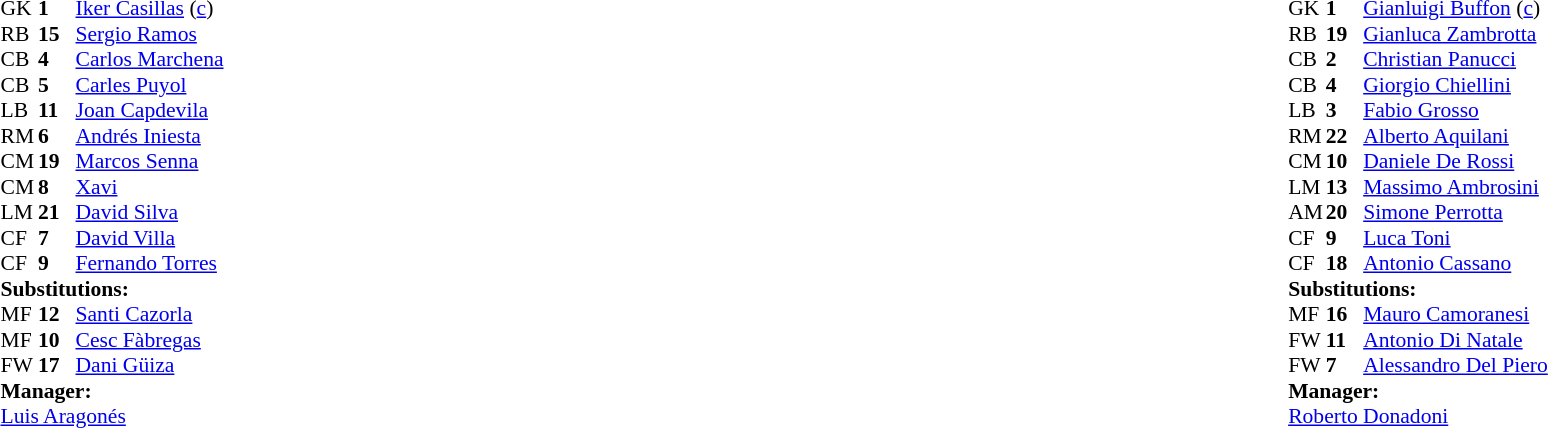<table style="width:100%;">
<tr>
<td style="vertical-align:top; width:40%;"><br><table style="font-size:90%" cellspacing="0" cellpadding="0">
<tr>
<th width="25"></th>
<th width="25"></th>
</tr>
<tr>
<td>GK</td>
<td><strong>1</strong></td>
<td><a href='#'>Iker Casillas</a> (<a href='#'>c</a>)</td>
</tr>
<tr>
<td>RB</td>
<td><strong>15</strong></td>
<td><a href='#'>Sergio Ramos</a></td>
</tr>
<tr>
<td>CB</td>
<td><strong>4</strong></td>
<td><a href='#'>Carlos Marchena</a></td>
</tr>
<tr>
<td>CB</td>
<td><strong>5</strong></td>
<td><a href='#'>Carles Puyol</a></td>
</tr>
<tr>
<td>LB</td>
<td><strong>11</strong></td>
<td><a href='#'>Joan Capdevila</a></td>
</tr>
<tr>
<td>RM</td>
<td><strong>6</strong></td>
<td><a href='#'>Andrés Iniesta</a></td>
<td></td>
<td></td>
</tr>
<tr>
<td>CM</td>
<td><strong>19</strong></td>
<td><a href='#'>Marcos Senna</a></td>
</tr>
<tr>
<td>CM</td>
<td><strong>8</strong></td>
<td><a href='#'>Xavi</a></td>
<td></td>
<td></td>
</tr>
<tr>
<td>LM</td>
<td><strong>21</strong></td>
<td><a href='#'>David Silva</a></td>
</tr>
<tr>
<td>CF</td>
<td><strong>7</strong></td>
<td><a href='#'>David Villa</a></td>
<td></td>
</tr>
<tr>
<td>CF</td>
<td><strong>9</strong></td>
<td><a href='#'>Fernando Torres</a></td>
<td></td>
<td></td>
</tr>
<tr>
<td colspan=3><strong>Substitutions:</strong></td>
</tr>
<tr>
<td>MF</td>
<td><strong>12</strong></td>
<td><a href='#'>Santi Cazorla</a></td>
<td></td>
<td></td>
</tr>
<tr>
<td>MF</td>
<td><strong>10</strong></td>
<td><a href='#'>Cesc Fàbregas</a></td>
<td></td>
<td></td>
</tr>
<tr>
<td>FW</td>
<td><strong>17</strong></td>
<td><a href='#'>Dani Güiza</a></td>
<td></td>
<td></td>
</tr>
<tr>
<td colspan=3><strong>Manager:</strong></td>
</tr>
<tr>
<td colspan=3><a href='#'>Luis Aragonés</a></td>
</tr>
</table>
</td>
<td valign="top"></td>
<td style="vertical-align:top; width:50%;"><br><table style="font-size:90%; margin:auto;" cellspacing="0" cellpadding="0">
<tr>
<th width=25></th>
<th width=25></th>
</tr>
<tr>
<td>GK</td>
<td><strong>1</strong></td>
<td><a href='#'>Gianluigi Buffon</a> (<a href='#'>c</a>)</td>
</tr>
<tr>
<td>RB</td>
<td><strong>19</strong></td>
<td><a href='#'>Gianluca Zambrotta</a></td>
</tr>
<tr>
<td>CB</td>
<td><strong>2</strong></td>
<td><a href='#'>Christian Panucci</a></td>
</tr>
<tr>
<td>CB</td>
<td><strong>4</strong></td>
<td><a href='#'>Giorgio Chiellini</a></td>
</tr>
<tr>
<td>LB</td>
<td><strong>3</strong></td>
<td><a href='#'>Fabio Grosso</a></td>
</tr>
<tr>
<td>RM</td>
<td><strong>22</strong></td>
<td><a href='#'>Alberto Aquilani</a></td>
<td></td>
<td></td>
</tr>
<tr>
<td>CM</td>
<td><strong>10</strong></td>
<td><a href='#'>Daniele De Rossi</a></td>
</tr>
<tr>
<td>LM</td>
<td><strong>13</strong></td>
<td><a href='#'>Massimo Ambrosini</a></td>
<td></td>
</tr>
<tr>
<td>AM</td>
<td><strong>20</strong></td>
<td><a href='#'>Simone Perrotta</a></td>
<td></td>
<td></td>
</tr>
<tr>
<td>CF</td>
<td><strong>9</strong></td>
<td><a href='#'>Luca Toni</a></td>
</tr>
<tr>
<td>CF</td>
<td><strong>18</strong></td>
<td><a href='#'>Antonio Cassano</a></td>
<td></td>
<td></td>
</tr>
<tr>
<td colspan=3><strong>Substitutions:</strong></td>
</tr>
<tr>
<td>MF</td>
<td><strong>16</strong></td>
<td><a href='#'>Mauro Camoranesi</a></td>
<td></td>
<td></td>
</tr>
<tr>
<td>FW</td>
<td><strong>11</strong></td>
<td><a href='#'>Antonio Di Natale</a></td>
<td></td>
<td></td>
</tr>
<tr>
<td>FW</td>
<td><strong>7</strong></td>
<td><a href='#'>Alessandro Del Piero</a></td>
<td></td>
<td></td>
</tr>
<tr>
<td colspan=3><strong>Manager:</strong></td>
</tr>
<tr>
<td colspan=3><a href='#'>Roberto Donadoni</a></td>
</tr>
</table>
</td>
</tr>
</table>
